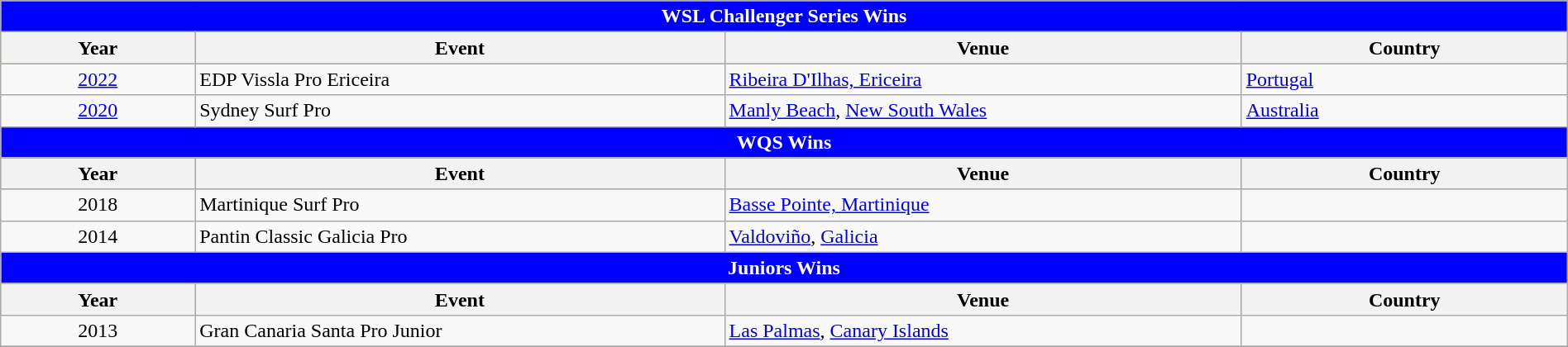<table class="wikitable" style="width:100%;">
<tr bgcolor=skyblue>
<td colspan=4; style="background: blue; color: white" align="center"><strong>WSL Challenger Series Wins</strong></td>
</tr>
<tr bgcolor=#bdb76b>
<th>Year</th>
<th>Event</th>
<th>Venue</th>
<th>Country</th>
</tr>
<tr>
<td style="text-align:center"><a href='#'>2022</a></td>
<td>EDP Vissla Pro Ericeira</td>
<td><a href='#'>Ribeira D'Ilhas, Ericeira</a></td>
<td> <a href='#'>Portugal</a></td>
</tr>
<tr>
<td style="text-align:center"><a href='#'>2020</a></td>
<td>Sydney Surf Pro</td>
<td><a href='#'>Manly Beach</a>, <a href='#'>New South Wales</a></td>
<td> <a href='#'>Australia</a></td>
</tr>
<tr>
<td colspan="4;" style="background: blue; color: white" align="center"><strong>WQS Wins</strong></td>
</tr>
<tr bgcolor="#bdb76b">
<th>Year</th>
<th>Event</th>
<th>Venue</th>
<th>Country</th>
</tr>
<tr>
<td style="text-align:center">2018</td>
<td>Martinique Surf Pro</td>
<td><a href='#'>Basse Pointe, Martinique</a></td>
<td></td>
</tr>
<tr>
<td style="text-align:center">2014</td>
<td>Pantin Classic Galicia Pro</td>
<td><a href='#'>Valdoviño</a>, <a href='#'>Galicia</a></td>
<td></td>
</tr>
<tr>
<td colspan=4; style="background: blue; color: white" align="center"><strong>Juniors Wins</strong></td>
</tr>
<tr bgcolor=#bdb76b>
<th>Year</th>
<th width=   33.8%>Event</th>
<th width=     33%>Venue</th>
<th>Country</th>
</tr>
<tr>
<td style=text-align:center>2013</td>
<td>Gran Canaria Santa Pro Junior</td>
<td><a href='#'>Las Palmas</a>, <a href='#'>Canary Islands</a></td>
<td></td>
</tr>
<tr>
</tr>
</table>
